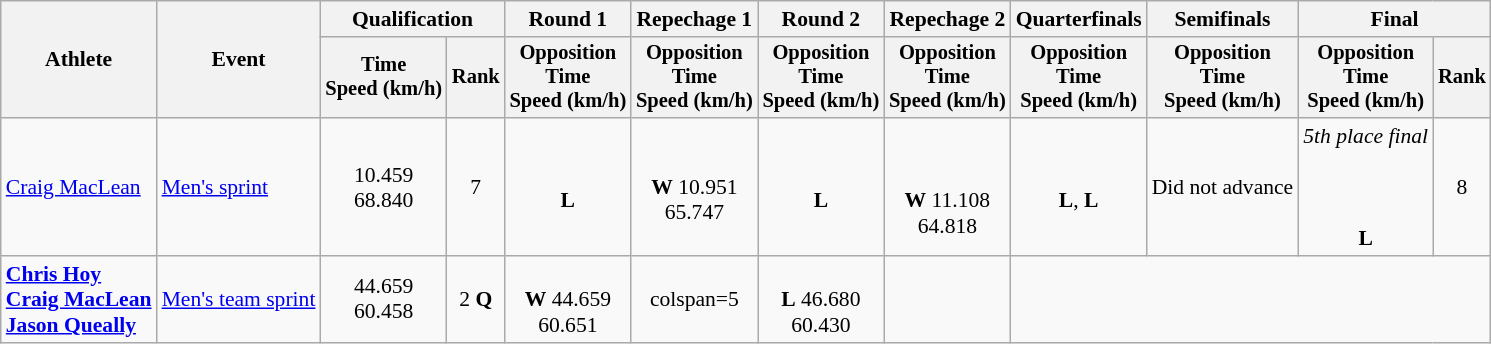<table class="wikitable" style="font-size:90%;">
<tr>
<th rowspan=2>Athlete</th>
<th rowspan=2>Event</th>
<th colspan="2">Qualification</th>
<th>Round 1</th>
<th>Repechage 1</th>
<th>Round 2</th>
<th>Repechage 2</th>
<th>Quarterfinals</th>
<th>Semifinals</th>
<th colspan=2>Final</th>
</tr>
<tr style="font-size:95%">
<th>Time<br>Speed (km/h)</th>
<th>Rank</th>
<th>Opposition<br>Time<br>Speed (km/h)</th>
<th>Opposition<br>Time<br>Speed (km/h)</th>
<th>Opposition<br>Time<br>Speed (km/h)</th>
<th>Opposition<br>Time<br>Speed (km/h)</th>
<th>Opposition<br>Time<br>Speed (km/h)</th>
<th>Opposition<br>Time<br>Speed (km/h)</th>
<th>Opposition<br>Time<br>Speed (km/h)</th>
<th>Rank</th>
</tr>
<tr align=center>
<td align=left><a href='#'>Craig MacLean</a></td>
<td align=left><a href='#'>Men's sprint</a></td>
<td>10.459<br>68.840</td>
<td>7</td>
<td><br><strong>L</strong> </td>
<td><br><strong>W</strong> 10.951<br>65.747</td>
<td><br><strong>L</strong></td>
<td><br><br><strong>W</strong> 11.108<br>64.818</td>
<td><br><strong>L</strong>, <strong>L</strong></td>
<td>Did not advance</td>
<td><em>5th place final</em><br><br><br><br> <strong>L</strong></td>
<td>8</td>
</tr>
<tr align=center>
<td align=left><strong><a href='#'>Chris Hoy</a><br><a href='#'>Craig MacLean</a><br><a href='#'>Jason Queally</a></strong></td>
<td align=left><a href='#'>Men's team sprint</a></td>
<td>44.659<br> 60.458</td>
<td>2 <strong>Q</strong></td>
<td><br> <strong>W</strong> 44.659<br>60.651</td>
<td>colspan=5 </td>
<td><br><strong>L</strong> 46.680<br>60.430</td>
<td></td>
</tr>
</table>
